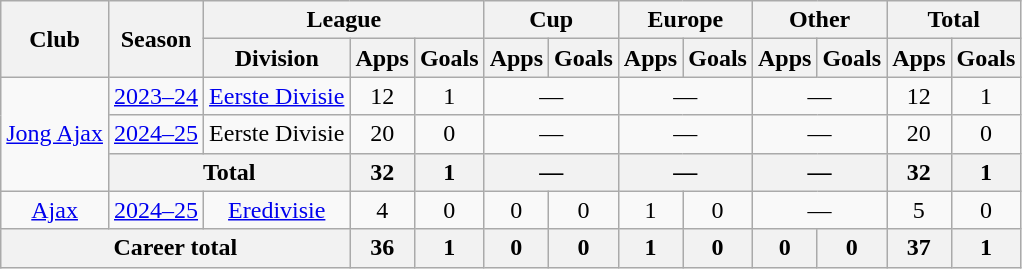<table class="wikitable" style="text-align:center">
<tr>
<th rowspan=2>Club</th>
<th rowspan=2>Season</th>
<th colspan=3>League</th>
<th colspan=2>Cup</th>
<th colspan=2>Europe</th>
<th colspan=2>Other</th>
<th colspan=2>Total</th>
</tr>
<tr>
<th>Division</th>
<th>Apps</th>
<th>Goals</th>
<th>Apps</th>
<th>Goals</th>
<th>Apps</th>
<th>Goals</th>
<th>Apps</th>
<th>Goals</th>
<th>Apps</th>
<th>Goals</th>
</tr>
<tr>
<td rowspan="3"><a href='#'>Jong Ajax</a></td>
<td><a href='#'>2023–24</a></td>
<td><a href='#'>Eerste Divisie</a></td>
<td>12</td>
<td>1</td>
<td colspan="2">—</td>
<td colspan="2">—</td>
<td colspan="2">—</td>
<td>12</td>
<td>1</td>
</tr>
<tr>
<td><a href='#'>2024–25</a></td>
<td>Eerste Divisie</td>
<td>20</td>
<td>0</td>
<td colspan="2">—</td>
<td colspan="2">—</td>
<td colspan="2">—</td>
<td>20</td>
<td>0</td>
</tr>
<tr>
<th colspan="2">Total</th>
<th>32</th>
<th>1</th>
<th colspan="2">—</th>
<th colspan="2">—</th>
<th colspan="2">—</th>
<th>32</th>
<th>1</th>
</tr>
<tr>
<td><a href='#'>Ajax</a></td>
<td><a href='#'>2024–25</a></td>
<td><a href='#'>Eredivisie</a></td>
<td>4</td>
<td>0</td>
<td>0</td>
<td>0</td>
<td>1</td>
<td>0</td>
<td colspan="2">—</td>
<td>5</td>
<td>0</td>
</tr>
<tr>
<th colspan="3">Career total</th>
<th>36</th>
<th>1</th>
<th>0</th>
<th>0</th>
<th>1</th>
<th>0</th>
<th>0</th>
<th>0</th>
<th>37</th>
<th>1</th>
</tr>
</table>
